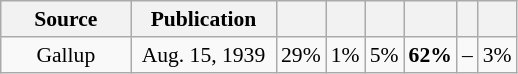<table class="wikitable" style="font-size:90%;text-align:center;">
<tr>
<th style="width:80px;  ">Source</th>
<th style="width:90px;">Publication</th>
<th></th>
<th></th>
<th></th>
<th></th>
<th></th>
<th></th>
</tr>
<tr>
<td>Gallup</td>
<td>Aug. 15, 1939</td>
<td>29%</td>
<td>1%</td>
<td>5%</td>
<td><strong>62%</strong></td>
<td>–</td>
<td>3%</td>
</tr>
</table>
